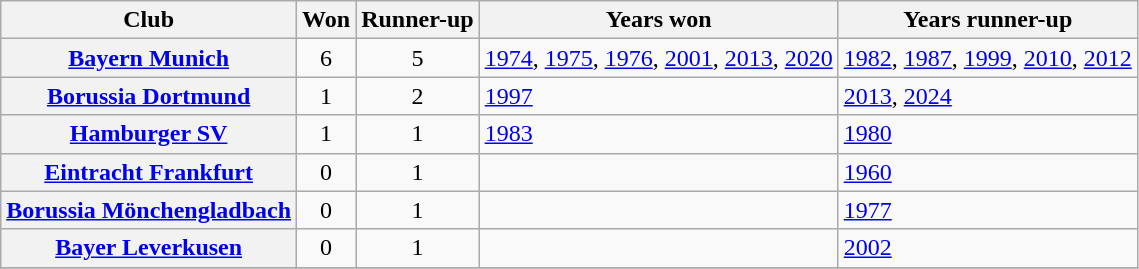<table class="wikitable plainrowheaders sortable">
<tr>
<th scope=col>Club</th>
<th scope=col>Won</th>
<th scope=col>Runner-up</th>
<th scope=col>Years won</th>
<th scope=col>Years runner-up</th>
</tr>
<tr>
<th scope=row><a href='#'>Bayern Munich</a></th>
<td align=center>6</td>
<td align=center>5</td>
<td><a href='#'>1974</a>, <a href='#'>1975</a>, <a href='#'>1976</a>, <a href='#'>2001</a>, <a href='#'>2013</a>, <a href='#'>2020</a></td>
<td><a href='#'>1982</a>, <a href='#'>1987</a>, <a href='#'>1999</a>, <a href='#'>2010</a>, <a href='#'>2012</a></td>
</tr>
<tr>
<th scope=row><a href='#'>Borussia Dortmund</a></th>
<td align=center>1</td>
<td align=center>2</td>
<td><a href='#'>1997</a></td>
<td><a href='#'>2013</a>, <a href='#'>2024</a></td>
</tr>
<tr>
<th scope=row><a href='#'>Hamburger SV</a></th>
<td align=center>1</td>
<td align=center>1</td>
<td><a href='#'>1983</a></td>
<td><a href='#'>1980</a></td>
</tr>
<tr>
<th scope=row><a href='#'>Eintracht Frankfurt</a></th>
<td align=center>0</td>
<td align=center>1</td>
<td align=center></td>
<td><a href='#'>1960</a></td>
</tr>
<tr>
<th scope=row><a href='#'>Borussia Mönchengladbach</a></th>
<td align=center>0</td>
<td align=center>1</td>
<td align=center></td>
<td><a href='#'>1977</a></td>
</tr>
<tr>
<th scope=row><a href='#'>Bayer Leverkusen</a></th>
<td align=center>0</td>
<td align=center>1</td>
<td align=center></td>
<td><a href='#'>2002</a></td>
</tr>
<tr>
</tr>
</table>
